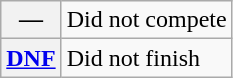<table class="wikitable">
<tr>
<th scope="row">—</th>
<td>Did not compete</td>
</tr>
<tr>
<th scope="row"><a href='#'>DNF</a></th>
<td>Did not finish</td>
</tr>
</table>
